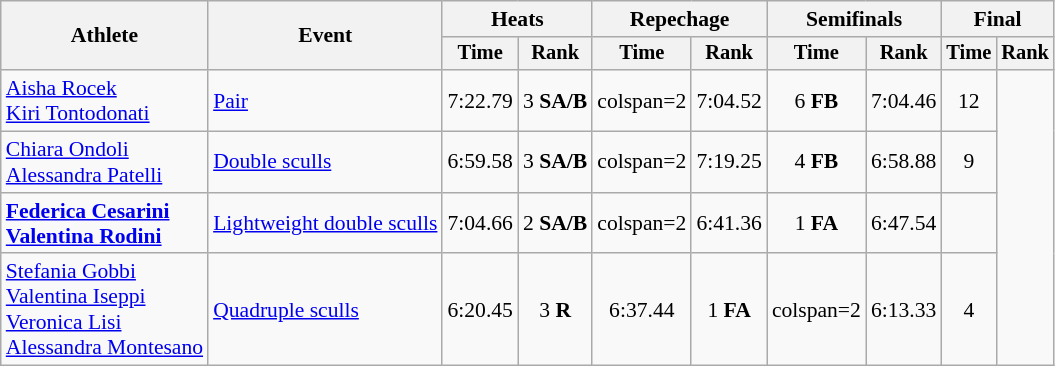<table class="wikitable" style="font-size:90%">
<tr>
<th rowspan="2">Athlete</th>
<th rowspan="2">Event</th>
<th colspan="2">Heats</th>
<th colspan="2">Repechage</th>
<th colspan="2">Semifinals</th>
<th colspan="2">Final</th>
</tr>
<tr style="font-size:95%">
<th>Time</th>
<th>Rank</th>
<th>Time</th>
<th>Rank</th>
<th>Time</th>
<th>Rank</th>
<th>Time</th>
<th>Rank</th>
</tr>
<tr align=center>
<td align=left><a href='#'>Aisha Rocek</a><br><a href='#'>Kiri Tontodonati</a></td>
<td align=left><a href='#'>Pair</a></td>
<td>7:22.79</td>
<td>3 <strong>SA/B</strong></td>
<td>colspan=2 </td>
<td>7:04.52</td>
<td>6 <strong>FB</strong></td>
<td>7:04.46</td>
<td>12</td>
</tr>
<tr align=center>
<td align=left><a href='#'>Chiara Ondoli</a><br><a href='#'>Alessandra Patelli</a></td>
<td align=left><a href='#'>Double sculls</a></td>
<td>6:59.58</td>
<td>3 <strong>SA/B</strong></td>
<td>colspan=2 </td>
<td>7:19.25</td>
<td>4 <strong>FB</strong></td>
<td>6:58.88</td>
<td>9</td>
</tr>
<tr align=center>
<td align=left><strong><a href='#'>Federica Cesarini</a><br><a href='#'>Valentina Rodini</a></strong></td>
<td align=left><a href='#'>Lightweight double sculls</a></td>
<td>7:04.66</td>
<td>2 <strong>SA/B</strong></td>
<td>colspan=2 </td>
<td>6:41.36 </td>
<td>1 <strong>FA</strong></td>
<td>6:47.54</td>
<td></td>
</tr>
<tr align=center>
<td align=left><a href='#'>Stefania Gobbi</a><br><a href='#'>Valentina Iseppi</a><br><a href='#'>Veronica Lisi</a><br><a href='#'>Alessandra Montesano</a></td>
<td align=left><a href='#'>Quadruple sculls</a></td>
<td>6:20.45</td>
<td>3 <strong>R</strong></td>
<td>6:37.44</td>
<td>1 <strong>FA</strong></td>
<td>colspan=2 </td>
<td>6:13.33</td>
<td>4</td>
</tr>
</table>
